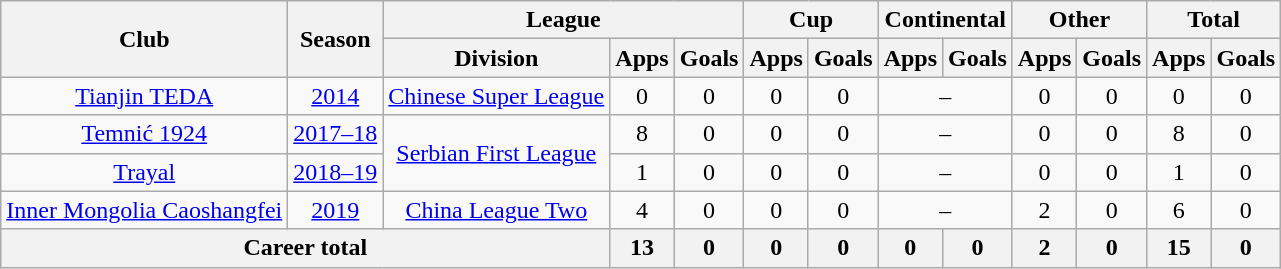<table class="wikitable" style="text-align: center">
<tr>
<th rowspan="2">Club</th>
<th rowspan="2">Season</th>
<th colspan="3">League</th>
<th colspan="2">Cup</th>
<th colspan="2">Continental</th>
<th colspan="2">Other</th>
<th colspan="2">Total</th>
</tr>
<tr>
<th>Division</th>
<th>Apps</th>
<th>Goals</th>
<th>Apps</th>
<th>Goals</th>
<th>Apps</th>
<th>Goals</th>
<th>Apps</th>
<th>Goals</th>
<th>Apps</th>
<th>Goals</th>
</tr>
<tr>
<td><a href='#'>Tianjin TEDA</a></td>
<td><a href='#'>2014</a></td>
<td><a href='#'>Chinese Super League</a></td>
<td>0</td>
<td>0</td>
<td>0</td>
<td>0</td>
<td colspan="2">–</td>
<td>0</td>
<td>0</td>
<td>0</td>
<td>0</td>
</tr>
<tr>
<td><a href='#'>Temnić 1924</a></td>
<td><a href='#'>2017–18</a></td>
<td rowspan="2"><a href='#'>Serbian First League</a></td>
<td>8</td>
<td>0</td>
<td>0</td>
<td>0</td>
<td colspan="2">–</td>
<td>0</td>
<td>0</td>
<td>8</td>
<td>0</td>
</tr>
<tr>
<td><a href='#'>Trayal</a></td>
<td><a href='#'>2018–19</a></td>
<td>1</td>
<td>0</td>
<td>0</td>
<td>0</td>
<td colspan="2">–</td>
<td>0</td>
<td>0</td>
<td>1</td>
<td>0</td>
</tr>
<tr>
<td><a href='#'>Inner Mongolia Caoshangfei</a></td>
<td><a href='#'>2019</a></td>
<td><a href='#'>China League Two</a></td>
<td>4</td>
<td>0</td>
<td>0</td>
<td>0</td>
<td colspan="2">–</td>
<td>2</td>
<td>0</td>
<td>6</td>
<td>0</td>
</tr>
<tr>
<th colspan=3>Career total</th>
<th>13</th>
<th>0</th>
<th>0</th>
<th>0</th>
<th>0</th>
<th>0</th>
<th>2</th>
<th>0</th>
<th>15</th>
<th>0</th>
</tr>
</table>
